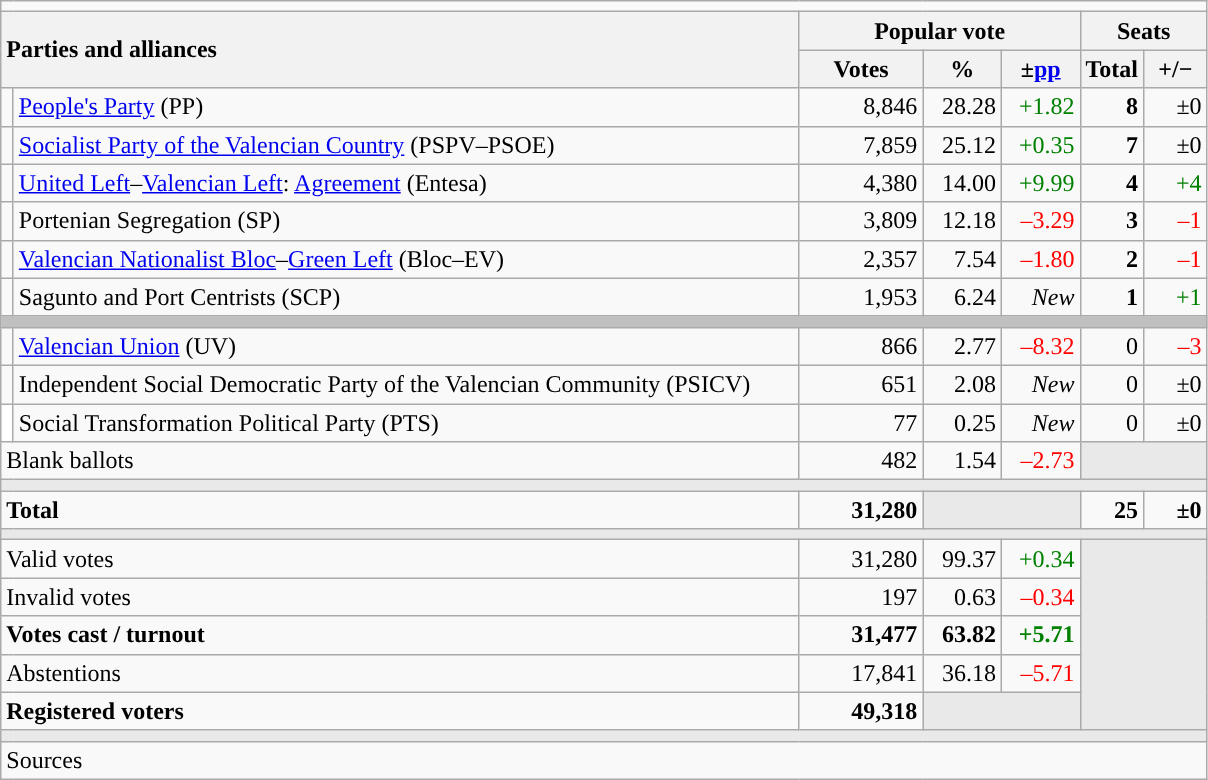<table class="wikitable" style="text-align:right;">
<tr>
<td colspan="7"></td>
</tr>
<tr>
<th style="text-align:left;" rowspan="2" colspan="2" width="525">Parties and alliances</th>
<th colspan="3">Popular vote</th>
<th colspan="2">Seats</th>
</tr>
<tr>
<th width="75">Votes</th>
<th width="45">%</th>
<th width="45">±<a href='#'>pp</a></th>
<th width="35">Total</th>
<th width="35">+/−</th>
</tr>
<tr>
<td width="1" style="color:inherit;background:"></td>
<td align="left"><a href='#'>People's Party</a> (PP)</td>
<td>8,846</td>
<td>28.28</td>
<td style="color:green;">+1.82</td>
<td><strong>8</strong></td>
<td>±0</td>
</tr>
<tr>
<td style="color:inherit;background:"></td>
<td align="left"><a href='#'>Socialist Party of the Valencian Country</a> (PSPV–PSOE)</td>
<td>7,859</td>
<td>25.12</td>
<td style="color:green;">+0.35</td>
<td><strong>7</strong></td>
<td>±0</td>
</tr>
<tr>
<td style="color:inherit;background:"></td>
<td align="left"><a href='#'>United Left</a>–<a href='#'>Valencian Left</a>: <a href='#'>Agreement</a> (Entesa)</td>
<td>4,380</td>
<td>14.00</td>
<td style="color:green;">+9.99</td>
<td><strong>4</strong></td>
<td style="color:green;">+4</td>
</tr>
<tr>
<td style="color:inherit;background:"></td>
<td align="left">Portenian Segregation (SP)</td>
<td>3,809</td>
<td>12.18</td>
<td style="color:red;">–3.29</td>
<td><strong>3</strong></td>
<td style="color:red;">–1</td>
</tr>
<tr>
<td style="color:inherit;background:"></td>
<td align="left"><a href='#'>Valencian Nationalist Bloc</a>–<a href='#'>Green Left</a> (Bloc–EV)</td>
<td>2,357</td>
<td>7.54</td>
<td style="color:red;">–1.80</td>
<td><strong>2</strong></td>
<td style="color:red;">–1</td>
</tr>
<tr>
<td style="color:inherit;background:"></td>
<td align="left">Sagunto and Port Centrists (SCP)</td>
<td>1,953</td>
<td>6.24</td>
<td><em>New</em></td>
<td><strong>1</strong></td>
<td style="color:green;">+1</td>
</tr>
<tr>
<td colspan="7" bgcolor="#C0C0C0"></td>
</tr>
<tr>
<td style="color:inherit;background:"></td>
<td align="left"><a href='#'>Valencian Union</a> (UV)</td>
<td>866</td>
<td>2.77</td>
<td style="color:red;">–8.32</td>
<td>0</td>
<td style="color:red;">–3</td>
</tr>
<tr>
<td style="color:inherit;background:"></td>
<td align="left">Independent Social Democratic Party of the Valencian Community (PSICV)</td>
<td>651</td>
<td>2.08</td>
<td><em>New</em></td>
<td>0</td>
<td>±0</td>
</tr>
<tr>
<td bgcolor="white"></td>
<td align="left">Social Transformation Political Party (PTS)</td>
<td>77</td>
<td>0.25</td>
<td><em>New</em></td>
<td>0</td>
<td>±0</td>
</tr>
<tr>
<td align="left" colspan="2">Blank ballots</td>
<td>482</td>
<td>1.54</td>
<td style="color:red;">–2.73</td>
<td bgcolor="#E9E9E9" colspan="2"></td>
</tr>
<tr>
<td colspan="7" bgcolor="#E9E9E9"></td>
</tr>
<tr style="font-weight:bold;">
<td align="left" colspan="2">Total</td>
<td>31,280</td>
<td bgcolor="#E9E9E9" colspan="2"></td>
<td>25</td>
<td>±0</td>
</tr>
<tr>
<td colspan="7" bgcolor="#E9E9E9"></td>
</tr>
<tr>
<td align="left" colspan="2">Valid votes</td>
<td>31,280</td>
<td>99.37</td>
<td style="color:green;">+0.34</td>
<td bgcolor="#E9E9E9" colspan="2" rowspan="5"></td>
</tr>
<tr>
<td align="left" colspan="2">Invalid votes</td>
<td>197</td>
<td>0.63</td>
<td style="color:red;">–0.34</td>
</tr>
<tr style="font-weight:bold;">
<td align="left" colspan="2">Votes cast / turnout</td>
<td>31,477</td>
<td>63.82</td>
<td style="color:green;">+5.71</td>
</tr>
<tr>
<td align="left" colspan="2">Abstentions</td>
<td>17,841</td>
<td>36.18</td>
<td style="color:red;">–5.71</td>
</tr>
<tr style="font-weight:bold;">
<td align="left" colspan="2">Registered voters</td>
<td>49,318</td>
<td bgcolor="#E9E9E9" colspan="2"></td>
</tr>
<tr>
<td colspan="7" bgcolor="#E9E9E9"></td>
</tr>
<tr>
<td align="left" colspan="7">Sources</td>
</tr>
</table>
